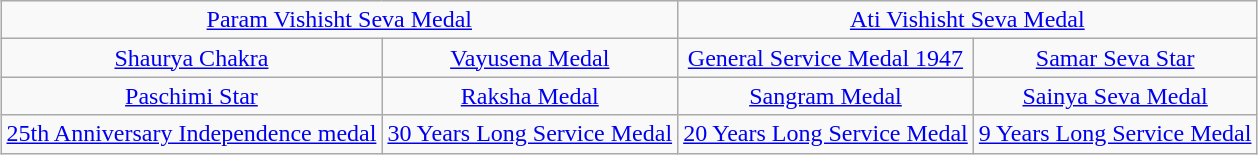<table class="wikitable" style="margin:1em auto; text-align:center;">
<tr>
<td colspan="2"><a href='#'>Param Vishisht Seva Medal</a></td>
<td colspan="2"><a href='#'>Ati Vishisht Seva Medal</a></td>
</tr>
<tr>
<td colspan="1"><a href='#'>Shaurya Chakra</a></td>
<td colspan= "1" style="text-align:center;"><a href='#'>Vayusena Medal</a></td>
<td colspan="1"><a href='#'>General Service Medal 1947</a></td>
<td colspan="1"><a href='#'>Samar Seva Star</a></td>
</tr>
<tr>
<td><a href='#'>Paschimi Star</a></td>
<td><a href='#'>Raksha Medal</a></td>
<td><a href='#'>Sangram Medal</a></td>
<td><a href='#'>Sainya Seva Medal</a></td>
</tr>
<tr>
<td><a href='#'>25th Anniversary Independence medal</a></td>
<td><a href='#'>30 Years Long Service Medal</a></td>
<td><a href='#'>20 Years Long Service Medal</a></td>
<td><a href='#'>9 Years Long Service Medal</a></td>
</tr>
</table>
